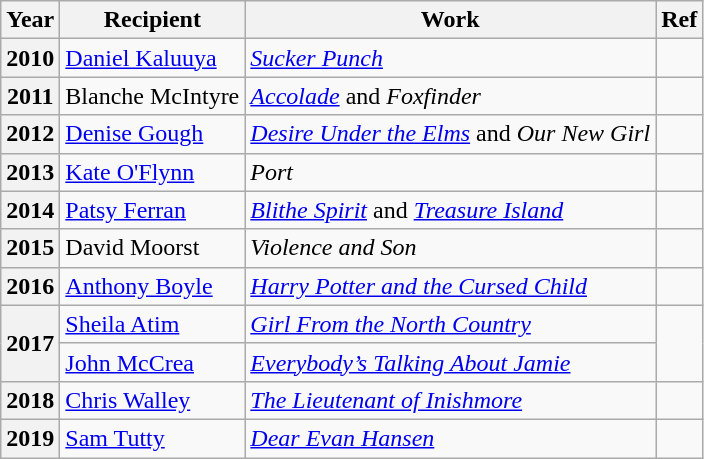<table class="wikitable">
<tr>
<th>Year</th>
<th>Recipient</th>
<th>Work</th>
<th>Ref</th>
</tr>
<tr>
<th>2010</th>
<td><a href='#'>Daniel Kaluuya</a></td>
<td><em><a href='#'>Sucker Punch</a></em></td>
<td></td>
</tr>
<tr>
<th>2011</th>
<td>Blanche McIntyre</td>
<td><em><a href='#'>Accolade</a></em> and <em>Foxfinder</em></td>
<td></td>
</tr>
<tr>
<th>2012</th>
<td><a href='#'>Denise Gough</a></td>
<td><em><a href='#'>Desire Under the Elms</a></em> and <em>Our New Girl</em></td>
<td></td>
</tr>
<tr>
<th>2013</th>
<td><a href='#'>Kate O'Flynn</a></td>
<td><em>Port</em></td>
<td></td>
</tr>
<tr>
<th>2014</th>
<td><a href='#'>Patsy Ferran</a></td>
<td><em><a href='#'>Blithe Spirit</a></em> and <em><a href='#'>Treasure Island</a></em></td>
<td></td>
</tr>
<tr>
<th>2015</th>
<td>David Moorst</td>
<td><em>Violence and Son</em></td>
<td></td>
</tr>
<tr>
<th>2016</th>
<td><a href='#'>Anthony Boyle</a></td>
<td><em><a href='#'>Harry Potter and the Cursed Child</a></em></td>
<td></td>
</tr>
<tr>
<th rowspan="2">2017</th>
<td><a href='#'>Sheila Atim</a></td>
<td><em><a href='#'>Girl From the North Country</a></em></td>
<td rowspan="2"></td>
</tr>
<tr>
<td><a href='#'>John McCrea</a></td>
<td><em><a href='#'>Everybody’s Talking About Jamie</a></em></td>
</tr>
<tr>
<th>2018</th>
<td><a href='#'>Chris Walley</a></td>
<td><em><a href='#'>The Lieutenant of Inishmore</a></em></td>
<td></td>
</tr>
<tr>
<th>2019</th>
<td><a href='#'>Sam Tutty</a></td>
<td><em><a href='#'>Dear Evan Hansen</a></em></td>
<td></td>
</tr>
</table>
